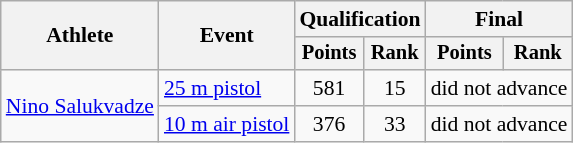<table class="wikitable" style="font-size:90%">
<tr>
<th rowspan="2">Athlete</th>
<th rowspan="2">Event</th>
<th colspan=2>Qualification</th>
<th colspan=2>Final</th>
</tr>
<tr style="font-size:95%">
<th>Points</th>
<th>Rank</th>
<th>Points</th>
<th>Rank</th>
</tr>
<tr align=center>
<td align=left rowspan=2><a href='#'>Nino Salukvadze</a></td>
<td align=left><a href='#'>25 m pistol</a></td>
<td>581</td>
<td>15</td>
<td colspan=2>did not advance</td>
</tr>
<tr align=center>
<td align=left><a href='#'>10 m air pistol</a></td>
<td>376</td>
<td>33</td>
<td colspan=2>did not advance</td>
</tr>
</table>
